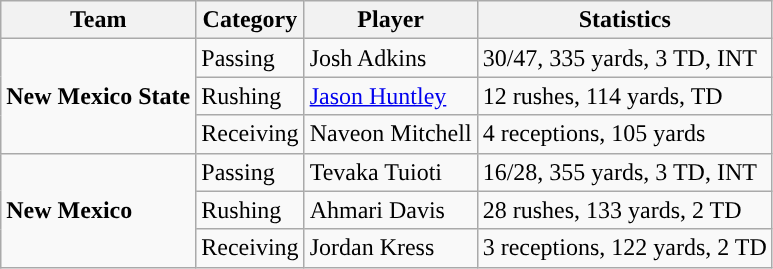<table class="wikitable" style="float: left;">
<tr>
<th>Team</th>
<th>Category</th>
<th>Player</th>
<th>Statistics</th>
</tr>
<tr>
<td rowspan=3><strong>New Mexico State</strong></td>
<td>Passing</td>
<td>Josh Adkins</td>
<td>30/47, 335 yards, 3 TD, INT</td>
</tr>
<tr>
<td>Rushing</td>
<td><a href='#'>Jason Huntley</a></td>
<td>12 rushes, 114 yards, TD</td>
</tr>
<tr>
<td>Receiving</td>
<td>Naveon Mitchell</td>
<td>4 receptions, 105 yards</td>
</tr>
<tr>
<td rowspan=3><strong>New Mexico</strong></td>
<td>Passing</td>
<td>Tevaka Tuioti</td>
<td>16/28, 355 yards, 3 TD, INT</td>
</tr>
<tr>
<td>Rushing</td>
<td>Ahmari Davis</td>
<td>28 rushes, 133 yards, 2 TD</td>
</tr>
<tr>
<td>Receiving</td>
<td>Jordan Kress</td>
<td>3 receptions, 122 yards, 2 TD</td>
</tr>
</table>
